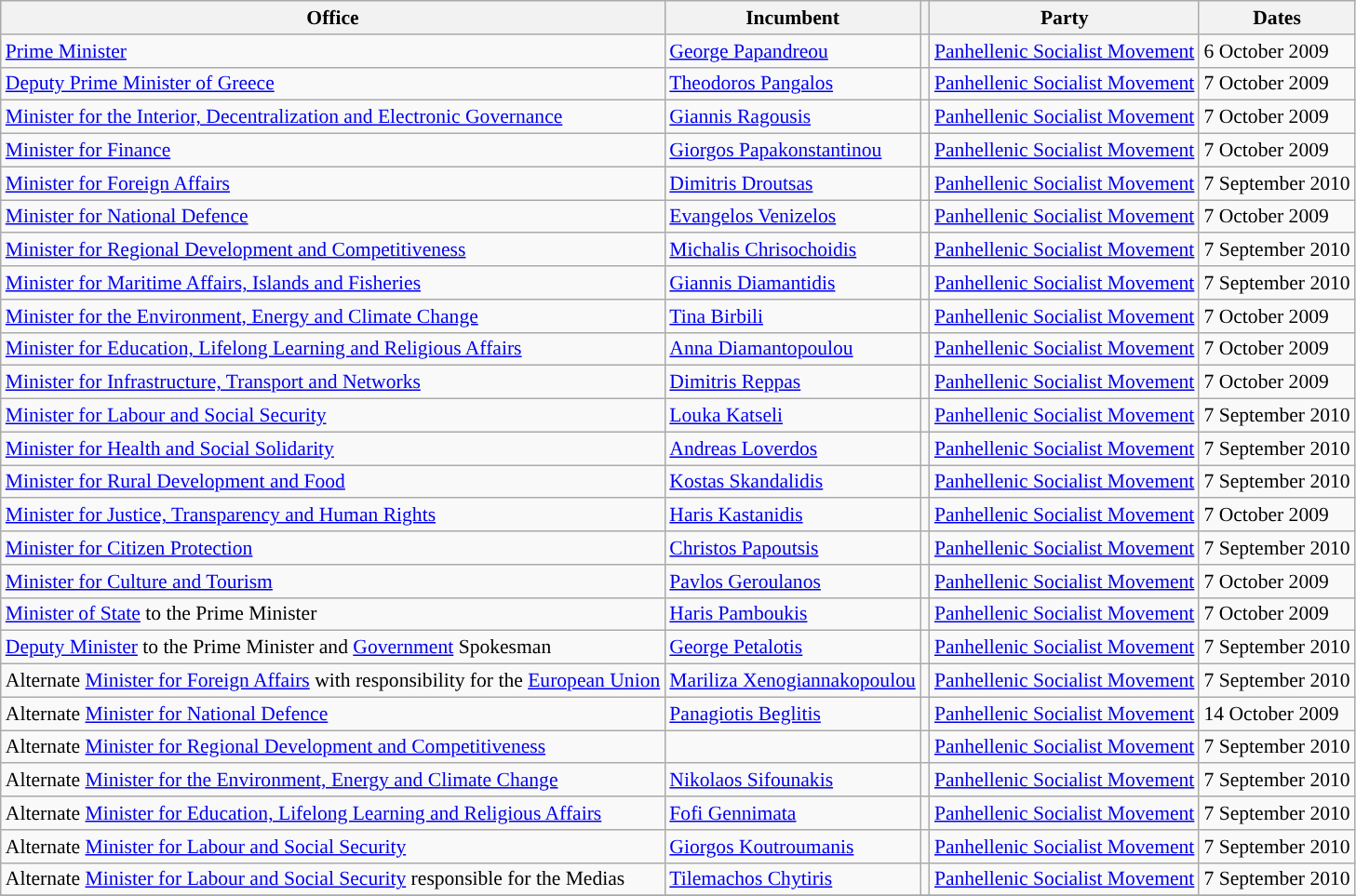<table class="wikitable" style="font-size: 90%;">
<tr>
<th>Office</th>
<th>Incumbent</th>
<th></th>
<th>Party</th>
<th>Dates</th>
</tr>
<tr>
<td><a href='#'>Prime Minister</a></td>
<td><a href='#'>George Papandreou</a></td>
<td style="background-color: "></td>
<td><a href='#'>Panhellenic Socialist Movement</a></td>
<td>6 October 2009</td>
</tr>
<tr>
<td><a href='#'>Deputy Prime Minister of Greece</a></td>
<td><a href='#'>Theodoros Pangalos</a></td>
<td style="background-color: "></td>
<td><a href='#'>Panhellenic Socialist Movement</a></td>
<td>7 October 2009</td>
</tr>
<tr>
<td><a href='#'>Minister for the Interior, Decentralization and Electronic Governance</a></td>
<td><a href='#'>Giannis Ragousis</a></td>
<td style="background-color: "></td>
<td><a href='#'>Panhellenic Socialist Movement</a></td>
<td>7 October 2009</td>
</tr>
<tr>
<td><a href='#'>Minister for Finance</a></td>
<td><a href='#'>Giorgos Papakonstantinou</a></td>
<td style="background-color: "></td>
<td><a href='#'>Panhellenic Socialist Movement</a></td>
<td>7 October 2009</td>
</tr>
<tr>
<td><a href='#'>Minister for Foreign Affairs</a></td>
<td><a href='#'>Dimitris Droutsas</a></td>
<td style="background-color: "></td>
<td><a href='#'>Panhellenic Socialist Movement</a></td>
<td>7 September 2010</td>
</tr>
<tr>
<td><a href='#'>Minister for National Defence</a></td>
<td><a href='#'>Evangelos Venizelos</a></td>
<td style="background-color: "></td>
<td><a href='#'>Panhellenic Socialist Movement</a></td>
<td>7 October 2009</td>
</tr>
<tr>
<td><a href='#'>Minister for Regional Development and Competitiveness</a></td>
<td><a href='#'>Michalis Chrisochoidis</a></td>
<td style="background-color: "></td>
<td><a href='#'>Panhellenic Socialist Movement</a></td>
<td>7 September 2010</td>
</tr>
<tr>
<td><a href='#'>Minister for Maritime Affairs, Islands and Fisheries</a></td>
<td><a href='#'>Giannis Diamantidis</a></td>
<td style="background-color: "></td>
<td><a href='#'>Panhellenic Socialist Movement</a></td>
<td>7 September 2010</td>
</tr>
<tr>
<td><a href='#'>Minister for the Environment, Energy and Climate Change</a></td>
<td><a href='#'>Tina Birbili</a></td>
<td style="background-color: "></td>
<td><a href='#'>Panhellenic Socialist Movement</a></td>
<td>7 October 2009</td>
</tr>
<tr>
<td><a href='#'>Minister for Education, Lifelong Learning and Religious Affairs</a></td>
<td><a href='#'>Anna Diamantopoulou</a></td>
<td style="background-color: "></td>
<td><a href='#'>Panhellenic Socialist Movement</a></td>
<td>7 October 2009</td>
</tr>
<tr>
<td><a href='#'>Minister for Infrastructure, Transport and Networks</a></td>
<td><a href='#'>Dimitris Reppas</a></td>
<td style="background-color: "></td>
<td><a href='#'>Panhellenic Socialist Movement</a></td>
<td>7 October 2009</td>
</tr>
<tr>
<td><a href='#'>Minister for Labour and Social Security</a></td>
<td><a href='#'>Louka Katseli</a></td>
<td style="background-color: "></td>
<td><a href='#'>Panhellenic Socialist Movement</a></td>
<td>7 September 2010</td>
</tr>
<tr>
<td><a href='#'>Minister for Health and Social Solidarity</a></td>
<td><a href='#'>Andreas Loverdos</a></td>
<td style="background-color: "></td>
<td><a href='#'>Panhellenic Socialist Movement</a></td>
<td>7 September 2010</td>
</tr>
<tr>
<td><a href='#'>Minister for Rural Development and Food</a></td>
<td><a href='#'>Kostas Skandalidis</a></td>
<td style="background-color: "></td>
<td><a href='#'>Panhellenic Socialist Movement</a></td>
<td>7 September 2010</td>
</tr>
<tr>
<td><a href='#'>Minister for Justice, Transparency and Human Rights</a></td>
<td><a href='#'>Haris Kastanidis</a></td>
<td style="background-color: "></td>
<td><a href='#'>Panhellenic Socialist Movement</a></td>
<td>7 October 2009</td>
</tr>
<tr>
<td><a href='#'>Minister for Citizen Protection</a></td>
<td><a href='#'>Christos Papoutsis</a></td>
<td style="background-color: "></td>
<td><a href='#'>Panhellenic Socialist Movement</a></td>
<td>7 September 2010</td>
</tr>
<tr>
<td><a href='#'>Minister for Culture and Tourism</a></td>
<td><a href='#'>Pavlos Geroulanos</a></td>
<td style="background-color: "></td>
<td><a href='#'>Panhellenic Socialist Movement</a></td>
<td>7 October 2009</td>
</tr>
<tr>
<td><a href='#'>Minister of State</a> to the Prime Minister</td>
<td><a href='#'>Haris Pamboukis</a></td>
<td style="background-color: "></td>
<td><a href='#'>Panhellenic Socialist Movement</a></td>
<td>7 October 2009</td>
</tr>
<tr>
<td><a href='#'>Deputy Minister</a> to the Prime Minister and <a href='#'>Government</a> Spokesman</td>
<td><a href='#'>George Petalotis</a></td>
<td style="background-color: "></td>
<td><a href='#'>Panhellenic Socialist Movement</a></td>
<td>7 September 2010</td>
</tr>
<tr>
<td>Alternate <a href='#'>Minister for Foreign Affairs</a> with responsibility for the <a href='#'>European Union</a></td>
<td><a href='#'>Mariliza Xenogiannakopoulou</a></td>
<td style="background-color: "></td>
<td><a href='#'>Panhellenic Socialist Movement</a></td>
<td>7 September 2010</td>
</tr>
<tr>
<td>Alternate <a href='#'>Minister for National Defence</a></td>
<td><a href='#'>Panagiotis Beglitis</a></td>
<td style="background-color: "></td>
<td><a href='#'>Panhellenic Socialist Movement</a></td>
<td>14 October 2009</td>
</tr>
<tr>
<td>Alternate <a href='#'>Minister for Regional Development and Competitiveness</a></td>
<td></td>
<td style="background-color: "></td>
<td><a href='#'>Panhellenic Socialist Movement</a></td>
<td>7 September 2010</td>
</tr>
<tr>
<td>Alternate <a href='#'>Minister for the Environment, Energy and Climate Change</a></td>
<td><a href='#'>Nikolaos Sifounakis</a></td>
<td style="background-color: "></td>
<td><a href='#'>Panhellenic Socialist Movement</a></td>
<td>7 September 2010</td>
</tr>
<tr>
<td>Alternate <a href='#'>Minister for Education, Lifelong Learning and Religious Affairs</a></td>
<td><a href='#'>Fofi Gennimata</a></td>
<td style="background-color: "></td>
<td><a href='#'>Panhellenic Socialist Movement</a></td>
<td>7 September 2010</td>
</tr>
<tr>
<td>Alternate <a href='#'>Minister for Labour and Social Security</a></td>
<td><a href='#'>Giorgos Koutroumanis</a></td>
<td style="background-color: "></td>
<td><a href='#'>Panhellenic Socialist Movement</a></td>
<td>7 September 2010</td>
</tr>
<tr>
<td>Alternate <a href='#'>Minister for Labour and Social Security</a> responsible for the Medias</td>
<td><a href='#'>Tilemachos Chytiris</a></td>
<td style="background-color: "></td>
<td><a href='#'>Panhellenic Socialist Movement</a></td>
<td>7 September 2010</td>
</tr>
<tr>
</tr>
</table>
